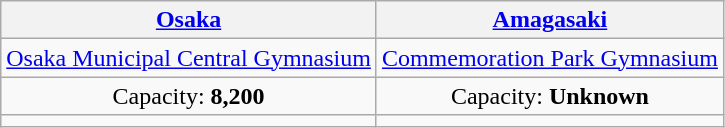<table class="wikitable" style="text-align:center;">
<tr>
<th><a href='#'>Osaka</a></th>
<th><a href='#'>Amagasaki</a></th>
</tr>
<tr>
<td><a href='#'>Osaka Municipal Central Gymnasium</a></td>
<td><a href='#'>Commemoration Park Gymnasium</a></td>
</tr>
<tr>
<td>Capacity: <strong>8,200</strong></td>
<td>Capacity: <strong>Unknown</strong></td>
</tr>
<tr>
<td></td>
<td></td>
</tr>
</table>
